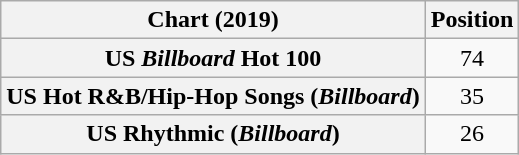<table class="wikitable sortable plainrowheaders" style="text-align:center">
<tr>
<th scope="col">Chart (2019)</th>
<th scope="col">Position</th>
</tr>
<tr>
<th scope="row">US <em>Billboard</em> Hot 100</th>
<td>74</td>
</tr>
<tr>
<th scope="row">US Hot R&B/Hip-Hop Songs (<em>Billboard</em>)</th>
<td>35</td>
</tr>
<tr>
<th scope="row">US Rhythmic (<em>Billboard</em>)</th>
<td>26</td>
</tr>
</table>
